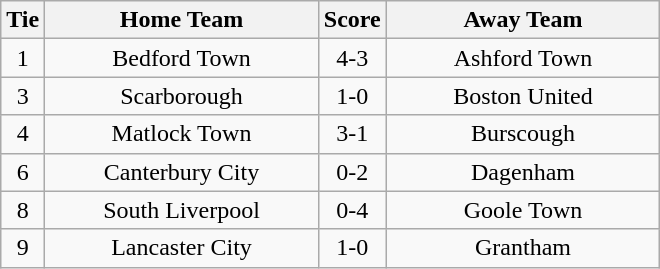<table class="wikitable" style="text-align:center;">
<tr>
<th width=20>Tie</th>
<th width=175>Home Team</th>
<th width=20>Score</th>
<th width=175>Away Team</th>
</tr>
<tr>
<td>1</td>
<td>Bedford Town</td>
<td>4-3</td>
<td>Ashford Town</td>
</tr>
<tr>
<td>3</td>
<td>Scarborough</td>
<td>1-0</td>
<td>Boston United</td>
</tr>
<tr>
<td>4</td>
<td>Matlock Town</td>
<td>3-1</td>
<td>Burscough</td>
</tr>
<tr>
<td>6</td>
<td>Canterbury City</td>
<td>0-2</td>
<td>Dagenham</td>
</tr>
<tr>
<td>8</td>
<td>South Liverpool</td>
<td>0-4</td>
<td>Goole Town</td>
</tr>
<tr>
<td>9</td>
<td>Lancaster City</td>
<td>1-0</td>
<td>Grantham</td>
</tr>
</table>
